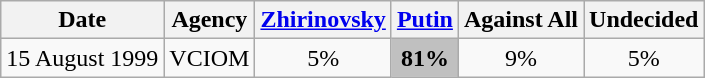<table class=wikitable style=text-align:center>
<tr>
<th>Date</th>
<th>Agency</th>
<th><a href='#'>Zhirinovsky</a></th>
<th><a href='#'>Putin</a></th>
<th>Against All</th>
<th>Undecided</th>
</tr>
<tr>
<td>15 August 1999</td>
<td>VCIOM</td>
<td>5%</td>
<td style="background:#C0C0C0"><strong>81%</strong></td>
<td>9%</td>
<td>5%</td>
</tr>
</table>
